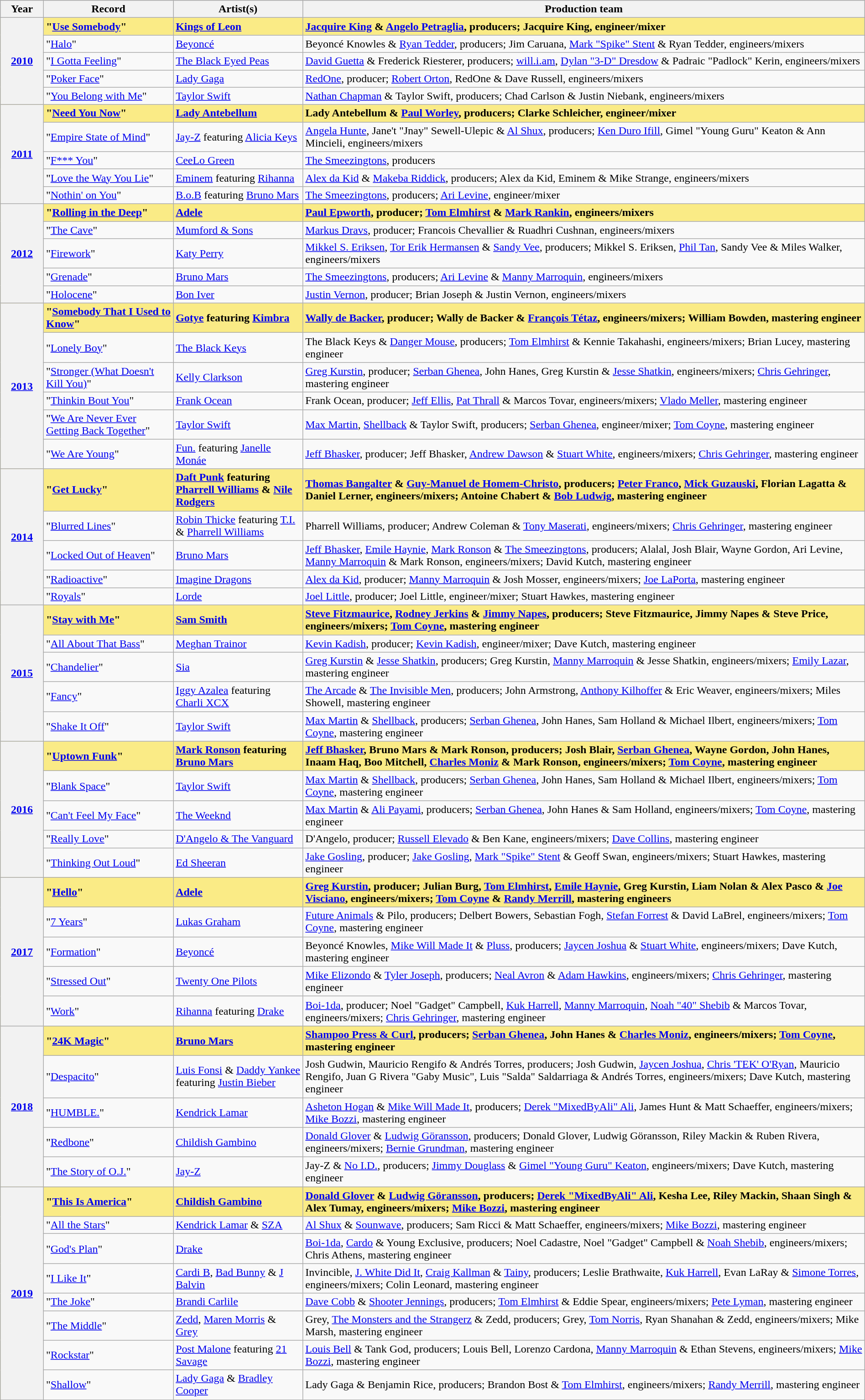<table class="wikitable" style="width:100%">
<tr bgcolor="#bebebe">
<th width="5%">Year</th>
<th width="15%">Record</th>
<th width="15%">Artist(s)</th>
<th width="65%">Production team</th>
</tr>
<tr style="background:#FAEB86;">
<th rowspan="5"><a href='#'>2010</a><br></th>
<td><strong>"<a href='#'>Use Somebody</a>"</strong></td>
<td><strong><a href='#'>Kings of Leon</a></strong></td>
<td><strong><a href='#'>Jacquire King</a> & <a href='#'>Angelo Petraglia</a>, producers; Jacquire King, engineer/mixer</strong></td>
</tr>
<tr>
<td>"<a href='#'>Halo</a>"</td>
<td><a href='#'>Beyoncé</a></td>
<td>Beyoncé Knowles & <a href='#'>Ryan Tedder</a>, producers; Jim Caruana, <a href='#'>Mark "Spike" Stent</a> & Ryan Tedder, engineers/mixers</td>
</tr>
<tr>
<td>"<a href='#'>I Gotta Feeling</a>"</td>
<td><a href='#'>The Black Eyed Peas</a></td>
<td><a href='#'>David Guetta</a> & Frederick Riesterer, producers; <a href='#'>will.i.am</a>, <a href='#'>Dylan "3-D" Dresdow</a> & Padraic "Padlock" Kerin, engineers/mixers</td>
</tr>
<tr>
<td>"<a href='#'>Poker Face</a>"</td>
<td><a href='#'>Lady Gaga</a></td>
<td><a href='#'>RedOne</a>, producer; <a href='#'>Robert Orton</a>, RedOne & Dave Russell, engineers/mixers</td>
</tr>
<tr>
<td>"<a href='#'>You Belong with Me</a>"</td>
<td><a href='#'>Taylor Swift</a></td>
<td><a href='#'>Nathan Chapman</a> & Taylor Swift, producers; Chad Carlson & Justin Niebank, engineers/mixers</td>
</tr>
<tr style="background:#FAEB86;">
<th rowspan="5"><a href='#'>2011</a><br></th>
<td><strong>"<a href='#'>Need You Now</a>"</strong></td>
<td><a href='#'><strong>Lady Antebellum</strong></a></td>
<td><strong>Lady Antebellum & <a href='#'>Paul Worley</a>, producers; Clarke Schleicher, engineer/mixer</strong></td>
</tr>
<tr>
<td>"<a href='#'>Empire State of Mind</a>"</td>
<td><a href='#'>Jay-Z</a> featuring <a href='#'>Alicia Keys</a></td>
<td><a href='#'>Angela Hunte</a>, Jane't "Jnay" Sewell-Ulepic & <a href='#'>Al Shux</a>, producers; <a href='#'>Ken Duro Ifill</a>, Gimel "Young Guru" Keaton & Ann Mincieli, engineers/mixers</td>
</tr>
<tr>
<td>"<a href='#'>F*** You</a>"</td>
<td><a href='#'>CeeLo Green</a></td>
<td><a href='#'>The Smeezingtons</a>, producers</td>
</tr>
<tr>
<td>"<a href='#'>Love the Way You Lie</a>"</td>
<td><a href='#'>Eminem</a> featuring <a href='#'>Rihanna</a></td>
<td><a href='#'>Alex da Kid</a> & <a href='#'>Makeba Riddick</a>, producers; Alex da Kid, Eminem & Mike Strange, engineers/mixers</td>
</tr>
<tr>
<td>"<a href='#'>Nothin' on You</a>"</td>
<td><a href='#'>B.o.B</a> featuring <a href='#'>Bruno Mars</a></td>
<td><a href='#'>The Smeezingtons</a>, producers; <a href='#'>Ari Levine</a>, engineer/mixer</td>
</tr>
<tr style="background:#FAEB86;">
<th rowspan="5"><a href='#'>2012</a><br></th>
<td><strong>"<a href='#'>Rolling in the Deep</a>"</strong></td>
<td><strong><a href='#'>Adele</a></strong></td>
<td><strong><a href='#'>Paul Epworth</a>, producer; <a href='#'>Tom Elmhirst</a> & <a href='#'>Mark Rankin</a>, engineers/mixers</strong></td>
</tr>
<tr>
<td>"<a href='#'>The Cave</a>"</td>
<td><a href='#'>Mumford & Sons</a></td>
<td><a href='#'>Markus Dravs</a>, producer; Francois Chevallier & Ruadhri Cushnan, engineers/mixers</td>
</tr>
<tr>
<td>"<a href='#'>Firework</a>"</td>
<td><a href='#'>Katy Perry</a></td>
<td><a href='#'>Mikkel S. Eriksen</a>, <a href='#'>Tor Erik Hermansen</a> & <a href='#'>Sandy Vee</a>, producers; Mikkel S. Eriksen, <a href='#'>Phil Tan</a>, Sandy Vee & Miles Walker, engineers/mixers</td>
</tr>
<tr>
<td>"<a href='#'>Grenade</a>"</td>
<td><a href='#'>Bruno Mars</a></td>
<td><a href='#'>The Smeezingtons</a>, producers; <a href='#'>Ari Levine</a> & <a href='#'>Manny Marroquin</a>, engineers/mixers</td>
</tr>
<tr>
<td>"<a href='#'>Holocene</a>"</td>
<td><a href='#'>Bon Iver</a></td>
<td><a href='#'>Justin Vernon</a>, producer; Brian Joseph & Justin Vernon, engineers/mixers</td>
</tr>
<tr style="background:#FAEB86;">
<th rowspan="6"><a href='#'>2013</a><br></th>
<td><strong>"<a href='#'>Somebody That I Used to Know</a>"</strong></td>
<td><strong><a href='#'>Gotye</a> featuring <a href='#'>Kimbra</a></strong></td>
<td><strong><a href='#'>Wally de Backer</a>, producer; Wally de Backer & <a href='#'>François Tétaz</a>, engineers/mixers; William Bowden, mastering engineer</strong></td>
</tr>
<tr>
<td>"<a href='#'>Lonely Boy</a>"</td>
<td><a href='#'>The Black Keys</a></td>
<td>The Black Keys & <a href='#'>Danger Mouse</a>, producers; <a href='#'>Tom Elmhirst</a> & Kennie Takahashi, engineers/mixers; Brian Lucey, mastering engineer</td>
</tr>
<tr>
<td>"<a href='#'>Stronger (What Doesn't Kill You)</a>"</td>
<td><a href='#'>Kelly Clarkson</a></td>
<td><a href='#'>Greg Kurstin</a>, producer; <a href='#'>Serban Ghenea</a>, John Hanes, Greg Kurstin & <a href='#'>Jesse Shatkin</a>, engineers/mixers; <a href='#'>Chris Gehringer</a>, mastering engineer</td>
</tr>
<tr>
<td>"<a href='#'>Thinkin Bout You</a>"</td>
<td><a href='#'>Frank Ocean</a></td>
<td>Frank Ocean, producer; <a href='#'>Jeff Ellis</a>, <a href='#'>Pat Thrall</a> & Marcos Tovar, engineers/mixers; <a href='#'>Vlado Meller</a>, mastering engineer</td>
</tr>
<tr>
<td>"<a href='#'>We Are Never Ever Getting Back Together</a>"</td>
<td><a href='#'>Taylor Swift</a></td>
<td><a href='#'>Max Martin</a>, <a href='#'>Shellback</a> & Taylor Swift, producers; <a href='#'>Serban Ghenea</a>, engineer/mixer; <a href='#'>Tom Coyne</a>, mastering engineer</td>
</tr>
<tr>
<td>"<a href='#'>We Are Young</a>"</td>
<td><a href='#'>Fun.</a> featuring <a href='#'>Janelle Monáe</a></td>
<td><a href='#'>Jeff Bhasker</a>, producer; Jeff Bhasker, <a href='#'>Andrew Dawson</a> & <a href='#'>Stuart White</a>, engineers/mixers; <a href='#'>Chris Gehringer</a>, mastering engineer</td>
</tr>
<tr style="background:#FAEB86;">
<th rowspan="5"><a href='#'>2014</a><br></th>
<td><strong>"<a href='#'>Get Lucky</a>"</strong></td>
<td><strong><a href='#'>Daft Punk</a> featuring <a href='#'>Pharrell Williams</a> & <a href='#'>Nile Rodgers</a></strong></td>
<td><strong><a href='#'>Thomas Bangalter</a> & <a href='#'>Guy-Manuel de Homem-Christo</a>, producers; <a href='#'>Peter Franco</a>, <a href='#'>Mick Guzauski</a>, Florian Lagatta & Daniel Lerner, engineers/mixers; Antoine Chabert & <a href='#'>Bob Ludwig</a>, mastering engineer</strong></td>
</tr>
<tr>
<td>"<a href='#'>Blurred Lines</a>"</td>
<td><a href='#'>Robin Thicke</a> featuring <a href='#'>T.I.</a> & <a href='#'>Pharrell Williams</a></td>
<td>Pharrell Williams, producer; Andrew Coleman & <a href='#'>Tony Maserati</a>, engineers/mixers; <a href='#'>Chris Gehringer</a>, mastering engineer</td>
</tr>
<tr>
<td>"<a href='#'>Locked Out of Heaven</a>"</td>
<td><a href='#'>Bruno Mars</a></td>
<td><a href='#'>Jeff Bhasker</a>, <a href='#'>Emile Haynie</a>, <a href='#'>Mark Ronson</a> & <a href='#'>The Smeezingtons</a>, producers; Alalal, Josh Blair, Wayne Gordon, Ari Levine, <a href='#'>Manny Marroquin</a> & Mark Ronson, engineers/mixers; David Kutch, mastering engineer</td>
</tr>
<tr>
<td>"<a href='#'>Radioactive</a>"</td>
<td><a href='#'>Imagine Dragons</a></td>
<td><a href='#'>Alex da Kid</a>, producer; <a href='#'>Manny Marroquin</a> & Josh Mosser, engineers/mixers; <a href='#'>Joe LaPorta</a>, mastering engineer</td>
</tr>
<tr>
<td>"<a href='#'>Royals</a>"</td>
<td><a href='#'>Lorde</a></td>
<td><a href='#'>Joel Little</a>, producer; Joel Little, engineer/mixer; Stuart Hawkes, mastering engineer</td>
</tr>
<tr style="background:#FAEB86;">
<th rowspan="5"><a href='#'>2015</a><br></th>
<td><strong>"<a href='#'>Stay with Me</a>"</strong></td>
<td><strong><a href='#'>Sam Smith</a></strong></td>
<td><strong><a href='#'>Steve Fitzmaurice</a>, <a href='#'>Rodney Jerkins</a> & <a href='#'>Jimmy Napes</a>, producers; Steve Fitzmaurice, Jimmy Napes & Steve Price, engineers/mixers; <a href='#'>Tom Coyne</a>, mastering engineer</strong></td>
</tr>
<tr>
<td>"<a href='#'>All About That Bass</a>"</td>
<td><a href='#'>Meghan Trainor</a></td>
<td><a href='#'>Kevin Kadish</a>, producer; <a href='#'>Kevin Kadish</a>, engineer/mixer; Dave Kutch, mastering engineer</td>
</tr>
<tr>
<td>"<a href='#'>Chandelier</a>"</td>
<td><a href='#'>Sia</a></td>
<td><a href='#'>Greg Kurstin</a> & <a href='#'>Jesse Shatkin</a>, producers; Greg Kurstin, <a href='#'>Manny Marroquin</a> & Jesse Shatkin, engineers/mixers; <a href='#'>Emily Lazar</a>, mastering engineer</td>
</tr>
<tr>
<td>"<a href='#'>Fancy</a>"</td>
<td><a href='#'>Iggy Azalea</a> featuring <a href='#'>Charli XCX</a></td>
<td><a href='#'>The Arcade</a> & <a href='#'>The Invisible Men</a>, producers; John Armstrong, <a href='#'>Anthony Kilhoffer</a> & Eric Weaver, engineers/mixers; Miles Showell, mastering engineer</td>
</tr>
<tr>
<td>"<a href='#'>Shake It Off</a>"</td>
<td><a href='#'>Taylor Swift</a></td>
<td><a href='#'>Max Martin</a> & <a href='#'>Shellback</a>, producers; <a href='#'>Serban Ghenea</a>, John Hanes, Sam Holland & Michael Ilbert, engineers/mixers; <a href='#'>Tom Coyne</a>, mastering engineer</td>
</tr>
<tr style="background:#FAEB86;">
<th rowspan="5"><a href='#'>2016</a><br></th>
<td><strong>"<a href='#'>Uptown Funk</a>"</strong></td>
<td><strong><a href='#'>Mark Ronson</a> featuring <a href='#'>Bruno Mars</a></strong></td>
<td><strong><a href='#'>Jeff Bhasker</a>, Bruno Mars & Mark Ronson, producers; Josh Blair, <a href='#'>Serban Ghenea</a>, Wayne Gordon, John Hanes, Inaam Haq, Boo Mitchell, <a href='#'>Charles Moniz</a> & Mark Ronson, engineers/mixers; <a href='#'>Tom Coyne</a>, mastering engineer</strong></td>
</tr>
<tr>
<td>"<a href='#'>Blank Space</a>"</td>
<td><a href='#'>Taylor Swift</a></td>
<td><a href='#'>Max Martin</a> & <a href='#'>Shellback</a>, producers; <a href='#'>Serban Ghenea</a>, John Hanes, Sam Holland & Michael Ilbert, engineers/mixers; <a href='#'>Tom Coyne</a>, mastering engineer</td>
</tr>
<tr>
<td>"<a href='#'>Can't Feel My Face</a>"</td>
<td><a href='#'>The Weeknd</a></td>
<td><a href='#'>Max Martin</a> & <a href='#'>Ali Payami</a>, producers; <a href='#'>Serban Ghenea</a>, John Hanes & Sam Holland, engineers/mixers; <a href='#'>Tom Coyne</a>, mastering engineer</td>
</tr>
<tr>
<td>"<a href='#'>Really Love</a>"</td>
<td><a href='#'>D'Angelo & The Vanguard</a></td>
<td>D'Angelo, producer; <a href='#'>Russell Elevado</a> & Ben Kane, engineers/mixers; <a href='#'>Dave Collins</a>, mastering engineer</td>
</tr>
<tr>
<td>"<a href='#'>Thinking Out Loud</a>"</td>
<td><a href='#'>Ed Sheeran</a></td>
<td><a href='#'>Jake Gosling</a>, producer; <a href='#'>Jake Gosling</a>, <a href='#'>Mark "Spike" Stent</a> & Geoff Swan, engineers/mixers; Stuart Hawkes, mastering engineer</td>
</tr>
<tr style="background:#FAEB86;">
<th rowspan="5"><a href='#'>2017</a><br></th>
<td><strong>"<a href='#'>Hello</a>"</strong></td>
<td><strong><a href='#'>Adele</a></strong></td>
<td><strong><a href='#'>Greg Kurstin</a>, producer; Julian Burg, <a href='#'>Tom Elmhirst</a>, <a href='#'>Emile Haynie</a>, Greg Kurstin, Liam Nolan & Alex Pasco & <a href='#'>Joe Visciano</a>, engineers/mixers; <a href='#'>Tom Coyne</a> & <a href='#'>Randy Merrill</a>, mastering engineers</strong></td>
</tr>
<tr>
<td>"<a href='#'>7 Years</a>"</td>
<td><a href='#'>Lukas Graham</a></td>
<td><a href='#'>Future Animals</a> & Pilo, producers; Delbert Bowers, Sebastian Fogh, <a href='#'>Stefan Forrest</a> & David LaBrel, engineers/mixers; <a href='#'>Tom Coyne</a>, mastering engineer</td>
</tr>
<tr>
<td>"<a href='#'>Formation</a>"</td>
<td><a href='#'>Beyoncé</a></td>
<td>Beyoncé Knowles, <a href='#'>Mike Will Made It</a> & <a href='#'>Pluss</a>, producers; <a href='#'>Jaycen Joshua</a> & <a href='#'>Stuart White</a>, engineers/mixers; Dave Kutch, mastering engineer</td>
</tr>
<tr>
<td>"<a href='#'>Stressed Out</a>"</td>
<td><a href='#'>Twenty One Pilots</a></td>
<td><a href='#'>Mike Elizondo</a> & <a href='#'>Tyler Joseph</a>, producers; <a href='#'>Neal Avron</a> & <a href='#'>Adam Hawkins</a>, engineers/mixers; <a href='#'>Chris Gehringer</a>, mastering engineer</td>
</tr>
<tr>
<td>"<a href='#'>Work</a>"</td>
<td><a href='#'>Rihanna</a> featuring <a href='#'>Drake</a></td>
<td><a href='#'>Boi-1da</a>, producer; Noel "Gadget" Campbell, <a href='#'>Kuk Harrell</a>, <a href='#'>Manny Marroquin</a>, <a href='#'>Noah "40" Shebib</a> & Marcos Tovar, engineers/mixers; <a href='#'>Chris Gehringer</a>, mastering engineer</td>
</tr>
<tr style="background:#FAEB86;">
<th rowspan="5"><a href='#'>2018</a><br></th>
<td><strong>"<a href='#'>24K Magic</a>"</strong></td>
<td><strong><a href='#'>Bruno Mars</a></strong></td>
<td><strong><a href='#'>Shampoo Press & Curl</a>, producers; <a href='#'>Serban Ghenea</a>, John Hanes & <a href='#'>Charles Moniz</a>, engineers/mixers; <a href='#'>Tom Coyne</a>, mastering engineer</strong></td>
</tr>
<tr>
<td>"<a href='#'>Despacito</a>"</td>
<td><a href='#'>Luis Fonsi</a> & <a href='#'>Daddy Yankee</a> featuring <a href='#'>Justin Bieber</a></td>
<td>Josh Gudwin, Mauricio Rengifo & Andrés Torres, producers; Josh Gudwin, <a href='#'>Jaycen Joshua</a>, <a href='#'>Chris 'TEK' O'Ryan</a>, Mauricio Rengifo, Juan G Rivera "Gaby Music", Luis "Salda" Saldarriaga & Andrés Torres, engineers/mixers; Dave Kutch, mastering engineer</td>
</tr>
<tr>
<td>"<a href='#'>HUMBLE.</a>"</td>
<td><a href='#'>Kendrick Lamar</a></td>
<td><a href='#'>Asheton Hogan</a> & <a href='#'>Mike Will Made It</a>, producers; <a href='#'>Derek "MixedByAli" Ali</a>, James Hunt & Matt Schaeffer, engineers/mixers; <a href='#'>Mike Bozzi</a>, mastering engineer</td>
</tr>
<tr>
<td>"<a href='#'>Redbone</a>"</td>
<td><a href='#'>Childish Gambino</a></td>
<td><a href='#'>Donald Glover</a> & <a href='#'>Ludwig Göransson</a>, producers; Donald Glover, Ludwig Göransson, Riley Mackin & Ruben Rivera, engineers/mixers; <a href='#'>Bernie Grundman</a>, mastering engineer</td>
</tr>
<tr>
<td>"<a href='#'>The Story of O.J.</a>"</td>
<td><a href='#'>Jay-Z</a></td>
<td>Jay-Z & <a href='#'>No I.D.</a>, producers; <a href='#'>Jimmy Douglass</a> & <a href='#'>Gimel "Young Guru" Keaton</a>, engineers/mixers; Dave Kutch, mastering engineer</td>
</tr>
<tr style="background:#FAEB86;">
<th rowspan="8"><a href='#'>2019</a><br></th>
<td><strong>"<a href='#'>This Is America</a>"</strong></td>
<td><a href='#'><strong>Childish Gambino</strong></a></td>
<td><strong><a href='#'>Donald Glover</a> & <a href='#'>Ludwig Göransson</a>, producers; <a href='#'>Derek "MixedByAli" Ali</a>, Kesha Lee, Riley Mackin, Shaan Singh & Alex Tumay, engineers/mixers; <a href='#'>Mike Bozzi</a>, mastering engineer</strong></td>
</tr>
<tr>
<td>"<a href='#'>All the Stars</a>"</td>
<td><a href='#'>Kendrick Lamar</a> & <a href='#'>SZA</a></td>
<td><a href='#'>Al Shux</a> & <a href='#'>Sounwave</a>, producers; Sam Ricci & Matt Schaeffer, engineers/mixers; <a href='#'>Mike Bozzi</a>, mastering engineer</td>
</tr>
<tr>
<td>"<a href='#'>God's Plan</a>"</td>
<td><a href='#'>Drake</a></td>
<td><a href='#'>Boi-1da</a>, <a href='#'>Cardo</a> & Young Exclusive, producers; Noel Cadastre, Noel "Gadget" Campbell & <a href='#'>Noah Shebib</a>, engineers/mixers; Chris Athens, mastering engineer</td>
</tr>
<tr>
<td>"<a href='#'>I Like It</a>"</td>
<td><a href='#'>Cardi B</a>, <a href='#'>Bad Bunny</a> & <a href='#'>J Balvin</a></td>
<td>Invincible, <a href='#'>J. White Did It</a>, <a href='#'>Craig Kallman</a> & <a href='#'>Tainy</a>, producers; Leslie Brathwaite, <a href='#'>Kuk Harrell</a>, Evan LaRay & <a href='#'>Simone Torres</a>, engineers/mixers; Colin Leonard, mastering engineer</td>
</tr>
<tr>
<td>"<a href='#'>The Joke</a>"</td>
<td><a href='#'>Brandi Carlile</a></td>
<td><a href='#'>Dave Cobb</a> & <a href='#'>Shooter Jennings</a>, producers; <a href='#'>Tom Elmhirst</a> & Eddie Spear, engineers/mixers; <a href='#'>Pete Lyman</a>, mastering engineer</td>
</tr>
<tr>
<td>"<a href='#'>The Middle</a>"</td>
<td><a href='#'>Zedd</a>, <a href='#'>Maren Morris</a> & <a href='#'>Grey</a></td>
<td>Grey, <a href='#'>The Monsters and the Strangerz</a> & Zedd, producers; Grey, <a href='#'>Tom Norris</a>, Ryan Shanahan & Zedd, engineers/mixers; Mike Marsh, mastering engineer</td>
</tr>
<tr>
<td>"<a href='#'>Rockstar</a>"</td>
<td><a href='#'>Post Malone</a> featuring <a href='#'>21 Savage</a></td>
<td><a href='#'>Louis Bell</a> & Tank God, producers; Louis Bell, Lorenzo Cardona, <a href='#'>Manny Marroquin</a> & Ethan Stevens, engineers/mixers; <a href='#'>Mike Bozzi</a>, mastering engineer</td>
</tr>
<tr>
<td>"<a href='#'>Shallow</a>"</td>
<td><a href='#'>Lady Gaga</a> & <a href='#'>Bradley Cooper</a></td>
<td>Lady Gaga & Benjamin Rice, producers; Brandon Bost & <a href='#'>Tom Elmhirst</a>, engineers/mixers; <a href='#'>Randy Merrill</a>, mastering engineer</td>
</tr>
</table>
